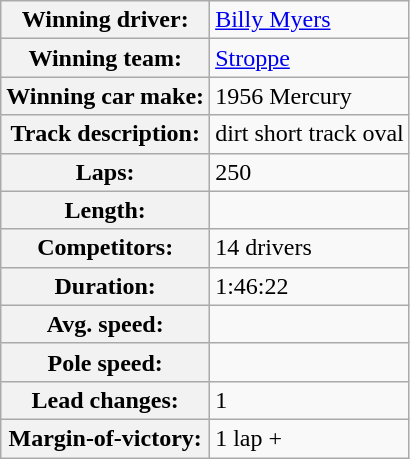<table class="wikitable" style=text-align:left>
<tr>
<th>Winning driver:</th>
<td><a href='#'>Billy Myers</a></td>
</tr>
<tr>
<th>Winning team:</th>
<td><a href='#'>Stroppe</a></td>
</tr>
<tr>
<th>Winning car make:</th>
<td>1956 Mercury</td>
</tr>
<tr>
<th>Track description:</th>
<td> dirt short track oval</td>
</tr>
<tr>
<th>Laps:</th>
<td>250</td>
</tr>
<tr>
<th>Length:</th>
<td></td>
</tr>
<tr>
<th>Competitors:</th>
<td>14 drivers</td>
</tr>
<tr>
<th>Duration:</th>
<td>1:46:22</td>
</tr>
<tr>
<th>Avg. speed:</th>
<td></td>
</tr>
<tr>
<th>Pole speed:</th>
<td></td>
</tr>
<tr>
<th>Lead changes:</th>
<td>1</td>
</tr>
<tr>
<th>Margin-of-victory:</th>
<td>1 lap +</td>
</tr>
</table>
